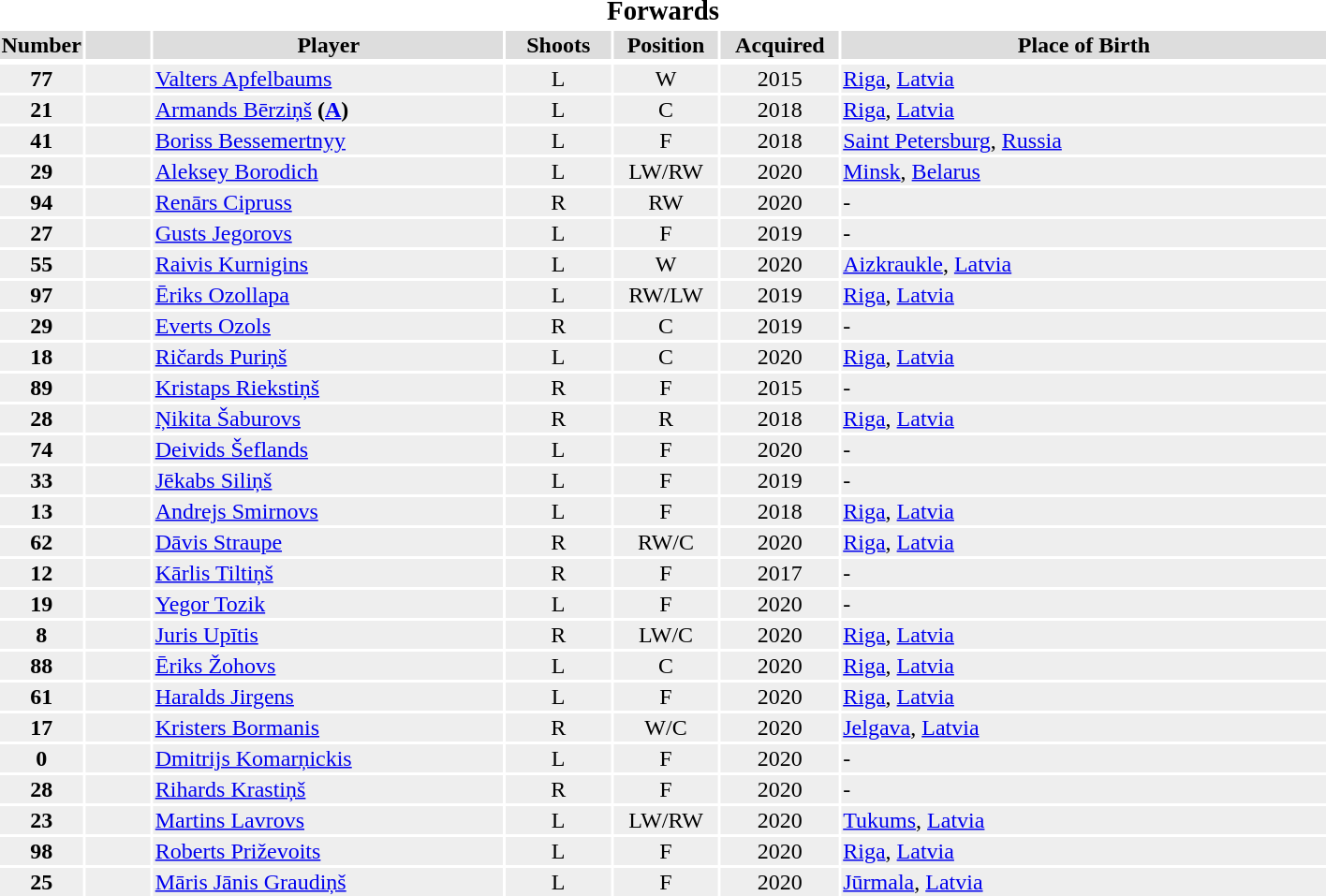<table width=75%>
<tr>
<th colspan=7><big>Forwards</big></th>
</tr>
<tr bgcolor="#dddddd">
<th width=5%>Number</th>
<th width=5%></th>
<th !width=15%>Player</th>
<th width=8%>Shoots</th>
<th width=8%>Position</th>
<th width=9%>Acquired</th>
<th width=37%>Place of Birth</th>
</tr>
<tr>
</tr>
<tr bgcolor="#eeeeee">
<td align=center><strong>77</strong></td>
<td align=center></td>
<td><a href='#'>Valters Apfelbaums</a></td>
<td align=center>L</td>
<td align=center>W</td>
<td align=center>2015</td>
<td><a href='#'>Riga</a>, <a href='#'>Latvia</a></td>
</tr>
<tr bgcolor="#eeeeee">
<td align=center><strong>21</strong></td>
<td align=center></td>
<td><a href='#'>Armands Bērziņš</a> <strong>(<a href='#'>A</a>)</strong></td>
<td align=center>L</td>
<td align=center>C</td>
<td align=center>2018</td>
<td><a href='#'>Riga</a>, <a href='#'>Latvia</a></td>
</tr>
<tr bgcolor="#eeeeee">
<td align=center><strong>41</strong></td>
<td align=center></td>
<td><a href='#'>Boriss Bessemertnyy</a></td>
<td align=center>L</td>
<td align=center>F</td>
<td align=center>2018</td>
<td><a href='#'>Saint Petersburg</a>, <a href='#'>Russia</a></td>
</tr>
<tr bgcolor="#eeeeee">
<td align=center><strong>29</strong></td>
<td align=center></td>
<td><a href='#'>Aleksey Borodich</a></td>
<td align=center>L</td>
<td align=center>LW/RW</td>
<td align=center>2020</td>
<td><a href='#'>Minsk</a>, <a href='#'>Belarus</a></td>
</tr>
<tr bgcolor="#eeeeee">
<td align=center><strong>94</strong></td>
<td align=center></td>
<td><a href='#'>Renārs Cipruss</a></td>
<td align=center>R</td>
<td align=center>RW</td>
<td align=center>2020</td>
<td>-</td>
</tr>
<tr bgcolor="#eeeeee">
<td align=center><strong>27</strong></td>
<td align=center></td>
<td><a href='#'>Gusts Jegorovs</a></td>
<td align=center>L</td>
<td align=center>F</td>
<td align=center>2019</td>
<td>-</td>
</tr>
<tr bgcolor="#eeeeee">
<td align=center><strong>55</strong></td>
<td align=center></td>
<td><a href='#'>Raivis Kurnigins</a></td>
<td align=center>L</td>
<td align=center>W</td>
<td align=center>2020</td>
<td><a href='#'>Aizkraukle</a>, <a href='#'>Latvia</a></td>
</tr>
<tr bgcolor="#eeeeee">
<td align=center><strong>97</strong></td>
<td align=center></td>
<td><a href='#'>Ēriks Ozollapa</a></td>
<td align=center>L</td>
<td align=center>RW/LW</td>
<td align=center>2019</td>
<td><a href='#'>Riga</a>, <a href='#'>Latvia</a></td>
</tr>
<tr bgcolor="#eeeeee">
<td align=center><strong>29</strong></td>
<td align=center></td>
<td><a href='#'>Everts Ozols</a></td>
<td align=center>R</td>
<td align=center>C</td>
<td align=center>2019</td>
<td>-</td>
</tr>
<tr bgcolor="#eeeeee">
<td align=center><strong>18</strong></td>
<td align=center></td>
<td><a href='#'>Ričards Puriņš</a></td>
<td align=center>L</td>
<td align=center>C</td>
<td align=center>2020</td>
<td><a href='#'>Riga</a>, <a href='#'>Latvia</a></td>
</tr>
<tr bgcolor="#eeeeee">
<td align=center><strong>89</strong></td>
<td align=center></td>
<td><a href='#'>Kristaps Riekstiņš</a></td>
<td align=center>R</td>
<td align=center>F</td>
<td align=center>2015</td>
<td>-</td>
</tr>
<tr bgcolor="#eeeeee">
<td align=center><strong>28</strong></td>
<td align=center></td>
<td><a href='#'>Ņikita Šaburovs</a></td>
<td align=center>R</td>
<td align=center>R</td>
<td align=center>2018</td>
<td><a href='#'>Riga</a>, <a href='#'>Latvia</a></td>
</tr>
<tr bgcolor="#eeeeee">
<td align=center><strong>74</strong></td>
<td align=center></td>
<td><a href='#'>Deivids Šeflands</a></td>
<td align=center>L</td>
<td align=center>F</td>
<td align=center>2020</td>
<td>-</td>
</tr>
<tr bgcolor="#eeeeee">
<td align=center><strong>33</strong></td>
<td align=center></td>
<td><a href='#'>Jēkabs Siliņš</a></td>
<td align=center>L</td>
<td align=center>F</td>
<td align=center>2019</td>
<td>-</td>
</tr>
<tr bgcolor="#eeeeee">
<td align=center><strong>13</strong></td>
<td align=center></td>
<td><a href='#'>Andrejs Smirnovs</a></td>
<td align=center>L</td>
<td align=center>F</td>
<td align=center>2018</td>
<td><a href='#'>Riga</a>, <a href='#'>Latvia</a></td>
</tr>
<tr bgcolor="#eeeeee">
<td align=center><strong>62</strong></td>
<td align=center></td>
<td><a href='#'>Dāvis Straupe</a></td>
<td align=center>R</td>
<td align=center>RW/C</td>
<td align=center>2020</td>
<td><a href='#'>Riga</a>, <a href='#'>Latvia</a></td>
</tr>
<tr bgcolor="#eeeeee">
<td align=center><strong>12</strong></td>
<td align=center></td>
<td><a href='#'>Kārlis Tiltiņš</a></td>
<td align=center>R</td>
<td align=center>F</td>
<td align=center>2017</td>
<td>-</td>
</tr>
<tr bgcolor="#eeeeee">
<td align=center><strong>19</strong></td>
<td align=center></td>
<td><a href='#'>Yegor Tozik</a></td>
<td align=center>L</td>
<td align=center>F</td>
<td align=center>2020</td>
<td>-</td>
</tr>
<tr bgcolor="#eeeeee">
<td align=center><strong>8</strong></td>
<td align=center></td>
<td><a href='#'>Juris Upītis</a></td>
<td align=center>R</td>
<td align=center>LW/C</td>
<td align=center>2020</td>
<td><a href='#'>Riga</a>, <a href='#'>Latvia</a></td>
</tr>
<tr bgcolor="#eeeeee">
<td align=center><strong>88</strong></td>
<td align=center></td>
<td><a href='#'>Ēriks Žohovs</a></td>
<td align=center>L</td>
<td align=center>C</td>
<td align=center>2020</td>
<td><a href='#'>Riga</a>, <a href='#'>Latvia</a></td>
</tr>
<tr bgcolor="#eeeeee">
<td align=center><strong>61</strong></td>
<td align=center></td>
<td><a href='#'>Haralds Jirgens</a></td>
<td align=center>L</td>
<td align=center>F</td>
<td align=center>2020</td>
<td><a href='#'>Riga</a>, <a href='#'>Latvia</a></td>
</tr>
<tr bgcolor="#eeeeee">
<td align=center><strong>17</strong></td>
<td align=center></td>
<td><a href='#'>Kristers Bormanis</a></td>
<td align=center>R</td>
<td align=center>W/C</td>
<td align=center>2020</td>
<td><a href='#'>Jelgava</a>, <a href='#'>Latvia</a></td>
</tr>
<tr bgcolor="#eeeeee">
<td align=center><strong>0</strong></td>
<td align=center></td>
<td><a href='#'>Dmitrijs Komarņickis</a></td>
<td align=center>L</td>
<td align=center>F</td>
<td align=center>2020</td>
<td>-</td>
</tr>
<tr bgcolor="#eeeeee">
<td align=center><strong>28</strong></td>
<td align=center></td>
<td><a href='#'>Rihards Krastiņš</a></td>
<td align=center>R</td>
<td align=center>F</td>
<td align=center>2020</td>
<td>-</td>
</tr>
<tr bgcolor="#eeeeee">
<td align=center><strong>23</strong></td>
<td align=center></td>
<td><a href='#'>Martins Lavrovs</a></td>
<td align=center>L</td>
<td align=center>LW/RW</td>
<td align=center>2020</td>
<td><a href='#'>Tukums</a>, <a href='#'>Latvia</a></td>
</tr>
<tr bgcolor="#eeeeee">
<td align=center><strong>98</strong></td>
<td align=center></td>
<td><a href='#'>Roberts Priževoits</a></td>
<td align=center>L</td>
<td align=center>F</td>
<td align=center>2020</td>
<td><a href='#'>Riga</a>, <a href='#'>Latvia</a></td>
</tr>
<tr bgcolor="#eeeeee">
<td align=center><strong>25</strong></td>
<td align=center></td>
<td><a href='#'>Māris Jānis Graudiņš</a></td>
<td align=center>L</td>
<td align=center>F</td>
<td align=center>2020</td>
<td><a href='#'>Jūrmala</a>, <a href='#'>Latvia</a></td>
</tr>
</table>
